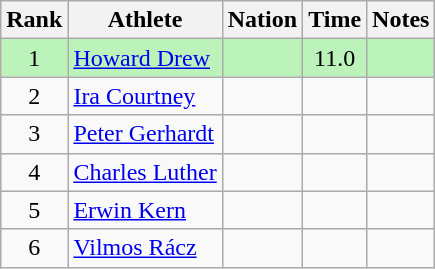<table class="wikitable sortable" style="text-align:center">
<tr>
<th>Rank</th>
<th>Athlete</th>
<th>Nation</th>
<th>Time</th>
<th>Notes</th>
</tr>
<tr style="background:#bbf3bb;">
<td>1</td>
<td align=left><a href='#'>Howard Drew</a></td>
<td align=left></td>
<td>11.0</td>
<td></td>
</tr>
<tr>
<td>2</td>
<td align=left><a href='#'>Ira Courtney</a></td>
<td align=left></td>
<td></td>
<td></td>
</tr>
<tr>
<td>3</td>
<td align=left><a href='#'>Peter Gerhardt</a></td>
<td align=left></td>
<td></td>
<td></td>
</tr>
<tr>
<td>4</td>
<td align=left><a href='#'>Charles Luther</a></td>
<td align=left></td>
<td></td>
<td></td>
</tr>
<tr>
<td>5</td>
<td align=left><a href='#'>Erwin Kern</a></td>
<td align=left></td>
<td></td>
<td></td>
</tr>
<tr>
<td>6</td>
<td align=left><a href='#'>Vilmos Rácz</a></td>
<td align=left></td>
<td></td>
<td></td>
</tr>
</table>
